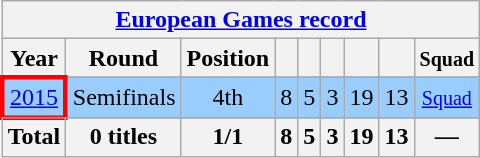<table class="wikitable" style="text-align: center;">
<tr>
<th colspan=10><a href='#'>European Games record</a></th>
</tr>
<tr>
<th>Year</th>
<th>Round</th>
<th>Position</th>
<th></th>
<th></th>
<th></th>
<th></th>
<th></th>
<th><small>Squad</small></th>
</tr>
<tr>
</tr>
<tr bgcolor="#9acdff">
<td style="border: 3px solid red"> <a href='#'>2015</a></td>
<td>Semifinals</td>
<td>4th</td>
<td>8</td>
<td>5</td>
<td>3</td>
<td>19</td>
<td>13</td>
<td><small><a href='#'>Squad</a></small></td>
</tr>
<tr>
</tr>
<tr bgcolor="efefef">
<th>Total</th>
<th>0 titles</th>
<th>1/1</th>
<th>8</th>
<th>5</th>
<th>3</th>
<th>19</th>
<th>13</th>
<th>—</th>
</tr>
</table>
